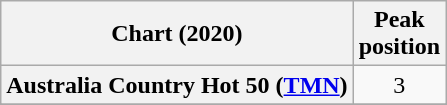<table class="wikitable sortable plainrowheaders" style="text-align:center">
<tr>
<th>Chart (2020)</th>
<th>Peak<br>position</th>
</tr>
<tr>
<th scope="row">Australia Country Hot 50 (<a href='#'>TMN</a>)</th>
<td>3</td>
</tr>
<tr>
</tr>
<tr>
</tr>
<tr>
</tr>
<tr>
</tr>
<tr>
</tr>
</table>
